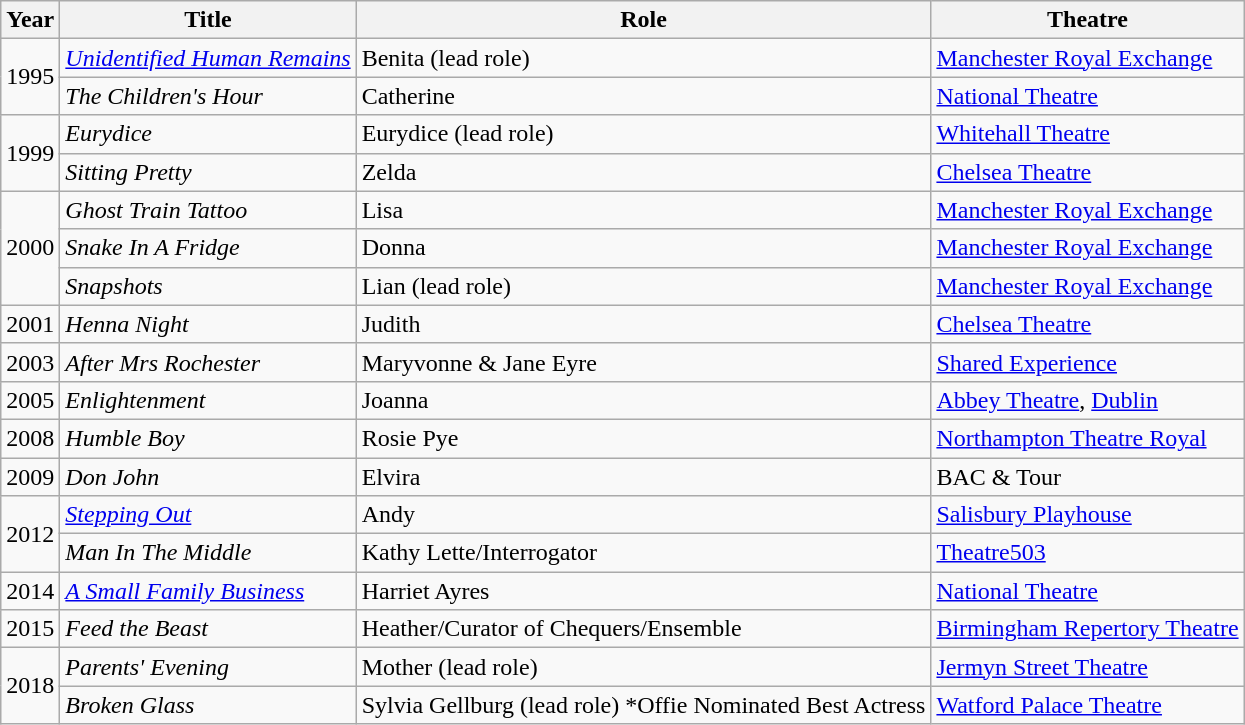<table class="wikitable sortable">
<tr>
<th>Year</th>
<th>Title</th>
<th>Role</th>
<th>Theatre</th>
</tr>
<tr>
<td rowspan="2">1995</td>
<td><em><a href='#'>Unidentified Human Remains</a></em></td>
<td>Benita (lead role)</td>
<td><a href='#'>Manchester Royal Exchange</a></td>
</tr>
<tr>
<td><em>The Children's Hour </em></td>
<td>Catherine</td>
<td><a href='#'>National Theatre</a></td>
</tr>
<tr>
<td rowspan="2">1999</td>
<td><em>Eurydice</em></td>
<td>Eurydice (lead role)</td>
<td><a href='#'>Whitehall Theatre</a></td>
</tr>
<tr>
<td><em>Sitting Pretty </em></td>
<td>Zelda</td>
<td><a href='#'>Chelsea Theatre</a></td>
</tr>
<tr>
<td rowspan="3">2000</td>
<td><em>Ghost Train Tattoo</em></td>
<td>Lisa</td>
<td><a href='#'>Manchester Royal Exchange</a></td>
</tr>
<tr>
<td><em>Snake In A Fridge</em></td>
<td>Donna</td>
<td><a href='#'>Manchester Royal Exchange</a></td>
</tr>
<tr>
<td><em>Snapshots</em></td>
<td>Lian (lead role)</td>
<td><a href='#'>Manchester Royal Exchange</a></td>
</tr>
<tr>
<td>2001</td>
<td><em>Henna Night</em></td>
<td>Judith</td>
<td><a href='#'>Chelsea Theatre</a></td>
</tr>
<tr>
<td>2003</td>
<td><em>After Mrs Rochester </em></td>
<td>Maryvonne & Jane Eyre</td>
<td><a href='#'>Shared Experience</a></td>
</tr>
<tr>
<td>2005</td>
<td><em>Enlightenment </em></td>
<td>Joanna</td>
<td><a href='#'>Abbey Theatre</a>, <a href='#'>Dublin</a></td>
</tr>
<tr>
<td>2008</td>
<td><em>Humble Boy</em></td>
<td>Rosie Pye</td>
<td><a href='#'>Northampton Theatre Royal</a></td>
</tr>
<tr>
<td>2009</td>
<td><em>Don John </em></td>
<td>Elvira</td>
<td>BAC & Tour</td>
</tr>
<tr>
<td rowspan="2">2012</td>
<td><em><a href='#'>Stepping Out</a></em></td>
<td>Andy</td>
<td><a href='#'>Salisbury Playhouse</a></td>
</tr>
<tr>
<td><em>Man In The Middle</em></td>
<td>Kathy Lette/Interrogator</td>
<td><a href='#'>Theatre503</a></td>
</tr>
<tr>
<td>2014</td>
<td><em><a href='#'>A Small Family Business</a></em></td>
<td>Harriet Ayres</td>
<td><a href='#'>National Theatre</a></td>
</tr>
<tr>
<td>2015</td>
<td><em>Feed the Beast</em></td>
<td>Heather/Curator of Chequers/Ensemble</td>
<td><a href='#'>Birmingham Repertory Theatre</a></td>
</tr>
<tr>
<td rowspan="2">2018</td>
<td><em>Parents' Evening</em></td>
<td>Mother (lead role)</td>
<td><a href='#'>Jermyn Street Theatre</a></td>
</tr>
<tr>
<td><em>Broken Glass</em></td>
<td>Sylvia Gellburg (lead role) *Offie Nominated Best Actress</td>
<td><a href='#'>Watford Palace Theatre</a></td>
</tr>
</table>
